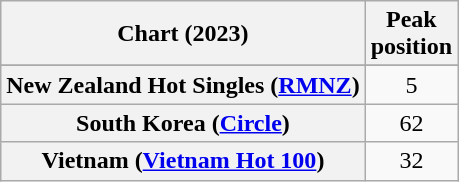<table class="wikitable sortable plainrowheaders" style="text-align:center">
<tr>
<th scope="col">Chart (2023)</th>
<th scope="col">Peak<br>position</th>
</tr>
<tr>
</tr>
<tr>
</tr>
<tr>
<th scope="row">New Zealand Hot Singles (<a href='#'>RMNZ</a>)</th>
<td>5</td>
</tr>
<tr>
<th scope="row">South Korea (<a href='#'>Circle</a>)</th>
<td>62</td>
</tr>
<tr>
<th scope="row">Vietnam (<a href='#'>Vietnam Hot 100</a>)</th>
<td>32</td>
</tr>
</table>
